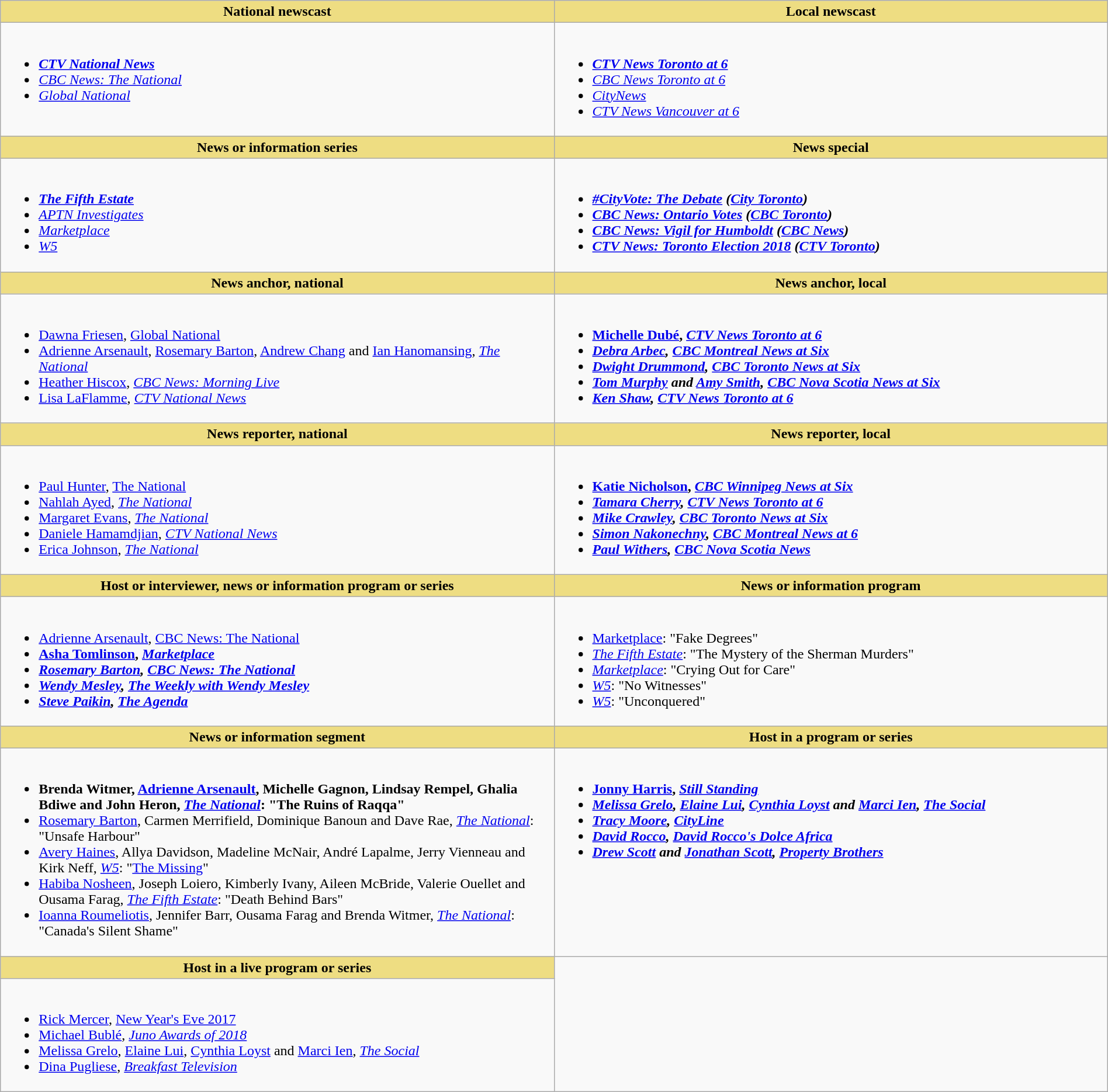<table class=wikitable width="100%">
<tr>
<th style="background:#EEDD82; width:50%">National newscast</th>
<th style="background:#EEDD82; width:50%">Local newscast</th>
</tr>
<tr>
<td valign="top"><br><ul><li> <strong><em><a href='#'>CTV National News</a></em></strong></li><li><em><a href='#'>CBC News: The National</a></em></li><li><em><a href='#'>Global National</a></em></li></ul></td>
<td valign="top"><br><ul><li> <strong><em><a href='#'>CTV News Toronto at 6</a></em></strong></li><li><em><a href='#'>CBC News Toronto at 6</a></em></li><li><em><a href='#'>CityNews</a></em></li><li><em><a href='#'>CTV News Vancouver at 6</a></em></li></ul></td>
</tr>
<tr>
<th style="background:#EEDD82; width:50%">News or information series</th>
<th style="background:#EEDD82; width:50%">News special</th>
</tr>
<tr>
<td valign="top"><br><ul><li> <strong><em><a href='#'>The Fifth Estate</a></em></strong></li><li><em><a href='#'>APTN Investigates</a></em></li><li><em><a href='#'>Marketplace</a></em></li><li><em><a href='#'>W5</a></em></li></ul></td>
<td valign="top"><br><ul><li> <strong><em><a href='#'>#CityVote: The Debate</a><em> (<a href='#'>City Toronto</a>)<strong></li><li></em><a href='#'>CBC News: Ontario Votes</a><em> (<a href='#'>CBC Toronto</a>)</li><li></em><a href='#'>CBC News: Vigil for Humboldt</a><em> (<a href='#'>CBC News</a>)</li><li></em><a href='#'>CTV News: Toronto Election 2018</a><em> (<a href='#'>CTV Toronto</a>)</li></ul></td>
</tr>
<tr>
<th style="background:#EEDD82; width:50%">News anchor, national</th>
<th style="background:#EEDD82; width:50%">News anchor, local</th>
</tr>
<tr>
<td valign="top"><br><ul><li> </strong><a href='#'>Dawna Friesen</a>, </em><a href='#'>Global National</a></em></strong></li><li><a href='#'>Adrienne Arsenault</a>, <a href='#'>Rosemary Barton</a>, <a href='#'>Andrew Chang</a> and <a href='#'>Ian Hanomansing</a>, <em><a href='#'>The National</a></em></li><li><a href='#'>Heather Hiscox</a>, <em><a href='#'>CBC News: Morning Live</a></em></li><li><a href='#'>Lisa LaFlamme</a>, <em><a href='#'>CTV National News</a></em></li></ul></td>
<td valign="top"><br><ul><li> <strong><a href='#'>Michelle Dubé</a>, <em><a href='#'>CTV News Toronto at 6</a><strong><em></li><li><a href='#'>Debra Arbec</a>, </em><a href='#'>CBC Montreal News at Six</a><em></li><li><a href='#'>Dwight Drummond</a>, </em><a href='#'>CBC Toronto News at Six</a><em></li><li><a href='#'>Tom Murphy</a> and <a href='#'>Amy Smith</a>, </em><a href='#'>CBC Nova Scotia News at Six</a><em></li><li><a href='#'>Ken Shaw</a>, </em><a href='#'>CTV News Toronto at 6</a><em></li></ul></td>
</tr>
<tr>
<th style="background:#EEDD82; width:50%">News reporter, national</th>
<th style="background:#EEDD82; width:50%">News reporter, local</th>
</tr>
<tr>
<td valign="top"><br><ul><li> </strong><a href='#'>Paul Hunter</a>, </em><a href='#'>The National</a></em></strong></li><li><a href='#'>Nahlah Ayed</a>, <em><a href='#'>The National</a></em></li><li><a href='#'>Margaret Evans</a>, <em><a href='#'>The National</a></em></li><li><a href='#'>Daniele Hamamdjian</a>, <em><a href='#'>CTV National News</a></em></li><li><a href='#'>Erica Johnson</a>, <em><a href='#'>The National</a></em></li></ul></td>
<td valign="top"><br><ul><li> <strong><a href='#'>Katie Nicholson</a>, <em><a href='#'>CBC Winnipeg News at Six</a><strong><em></li><li><a href='#'>Tamara Cherry</a>, </em><a href='#'>CTV News Toronto at 6</a><em></li><li><a href='#'>Mike Crawley</a>, </em><a href='#'>CBC Toronto News at Six</a><em></li><li><a href='#'>Simon Nakonechny</a>, </em><a href='#'>CBC Montreal News at 6</a><em></li><li><a href='#'>Paul Withers</a>, </em><a href='#'>CBC Nova Scotia News</a><em></li></ul></td>
</tr>
<tr>
<th style="background:#EEDD82; width:50%">Host or interviewer, news or information program or series</th>
<th style="background:#EEDD82; width:50%">News or information program</th>
</tr>
<tr>
<td valign="top"><br><ul><li> </strong><a href='#'>Adrienne Arsenault</a>, </em><a href='#'>CBC News: The National</a></em></strong></li><li> <strong><a href='#'>Asha Tomlinson</a>, <em><a href='#'>Marketplace</a><strong><em></li><li><a href='#'>Rosemary Barton</a>, </em><a href='#'>CBC News: The National</a><em></li><li><a href='#'>Wendy Mesley</a>, </em><a href='#'>The Weekly with Wendy Mesley</a><em></li><li><a href='#'>Steve Paikin</a>, </em><a href='#'>The Agenda</a><em></li></ul></td>
<td valign="top"><br><ul><li> </em></strong><a href='#'>Marketplace</a></em>: "Fake Degrees"</strong></li><li><em><a href='#'>The Fifth Estate</a></em>: "The Mystery of the Sherman Murders"</li><li><em><a href='#'>Marketplace</a></em>: "Crying Out for Care"</li><li><em><a href='#'>W5</a></em>: "No Witnesses"</li><li><em><a href='#'>W5</a></em>: "Unconquered"</li></ul></td>
</tr>
<tr>
<th style="background:#EEDD82; width:50%">News or information segment</th>
<th style="background:#EEDD82; width:50%">Host in a program or series</th>
</tr>
<tr>
<td valign="top"><br><ul><li> <strong>Brenda Witmer, <a href='#'>Adrienne Arsenault</a>, Michelle Gagnon, Lindsay Rempel, Ghalia Bdiwe and John Heron, <em><a href='#'>The National</a></em>: "The Ruins of Raqqa"</strong></li><li><a href='#'>Rosemary Barton</a>, Carmen Merrifield, Dominique Banoun and Dave Rae, <em><a href='#'>The National</a></em>: "Unsafe Harbour"</li><li><a href='#'>Avery Haines</a>, Allya Davidson, Madeline McNair, André Lapalme, Jerry Vienneau and Kirk Neff, <em><a href='#'>W5</a></em>: "<a href='#'>The Missing</a>"</li><li><a href='#'>Habiba Nosheen</a>, Joseph Loiero, Kimberly Ivany, Aileen McBride, Valerie Ouellet and Ousama Farag, <em><a href='#'>The Fifth Estate</a></em>: "Death Behind Bars"</li><li><a href='#'>Ioanna Roumeliotis</a>, Jennifer Barr, Ousama Farag and Brenda Witmer, <em><a href='#'>The National</a></em>: "Canada's Silent Shame"</li></ul></td>
<td valign="top"><br><ul><li> <strong><a href='#'>Jonny Harris</a>, <em><a href='#'>Still Standing</a><strong><em></li><li><a href='#'>Melissa Grelo</a>, <a href='#'>Elaine Lui</a>, <a href='#'>Cynthia Loyst</a> and <a href='#'>Marci Ien</a>, </em><a href='#'>The Social</a><em></li><li><a href='#'>Tracy Moore</a>, </em><a href='#'>CityLine</a><em></li><li><a href='#'>David Rocco</a>, </em><a href='#'>David Rocco's Dolce Africa</a><em></li><li><a href='#'>Drew Scott</a> and <a href='#'>Jonathan Scott</a>, </em><a href='#'>Property Brothers</a><em></li></ul></td>
</tr>
<tr>
<th style="background:#EEDD82; width:50%">Host in a live program or series</th>
</tr>
<tr>
<td valign="top"><br><ul><li> </strong><a href='#'>Rick Mercer</a>, </em><a href='#'>New Year's Eve 2017</a></em></strong></li><li><a href='#'>Michael Bublé</a>, <em><a href='#'>Juno Awards of 2018</a></em></li><li><a href='#'>Melissa Grelo</a>, <a href='#'>Elaine Lui</a>, <a href='#'>Cynthia Loyst</a> and <a href='#'>Marci Ien</a>, <em><a href='#'>The Social</a></em></li><li><a href='#'>Dina Pugliese</a>, <em><a href='#'>Breakfast Television</a></em></li></ul></td>
</tr>
</table>
